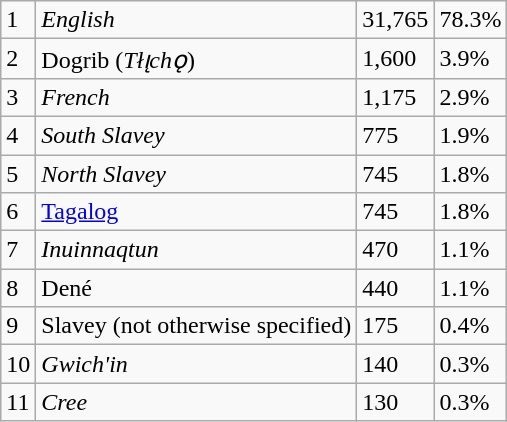<table class="wikitable">
<tr>
<td>1</td>
<td><em>English</em></td>
<td>31,765</td>
<td>78.3%</td>
</tr>
<tr>
<td>2</td>
<td>Dogrib (<em>Tłı̨chǫ</em>)</td>
<td>1,600</td>
<td>3.9%</td>
</tr>
<tr>
<td>3</td>
<td><em>French</em></td>
<td>1,175</td>
<td>2.9%</td>
</tr>
<tr>
<td>4</td>
<td><em>South Slavey</em></td>
<td>775</td>
<td>1.9%</td>
</tr>
<tr>
<td>5</td>
<td><em>North Slavey</em></td>
<td>745</td>
<td>1.8%</td>
</tr>
<tr>
<td>6</td>
<td><a href='#'>Tagalog</a></td>
<td>745</td>
<td>1.8%</td>
</tr>
<tr>
<td>7</td>
<td><em>Inuinnaqtun</em></td>
<td>470</td>
<td>1.1%</td>
</tr>
<tr>
<td>8</td>
<td>Dené</td>
<td>440</td>
<td>1.1%</td>
</tr>
<tr>
<td>9</td>
<td>Slavey (not otherwise specified)</td>
<td>175</td>
<td>0.4%</td>
</tr>
<tr>
<td>10</td>
<td><em>Gwich'in</em></td>
<td>140</td>
<td>0.3%</td>
</tr>
<tr>
<td>11</td>
<td><em>Cree</em></td>
<td>130</td>
<td>0.3%</td>
</tr>
</table>
